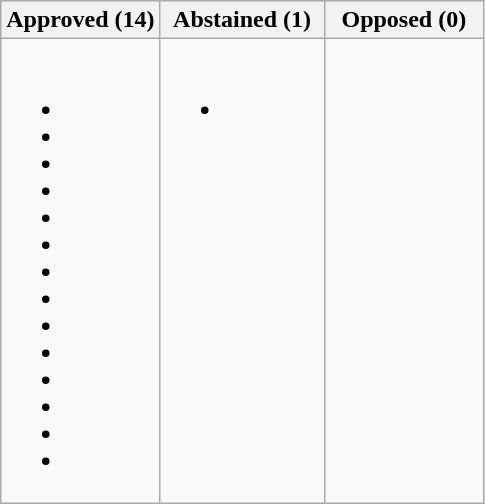<table class="wikitable">
<tr>
<th width="33%">Approved (14)</th>
<th width="34%">Abstained (1)</th>
<th width="33%">Opposed (0)</th>
</tr>
<tr valign="top">
<td><br><ul><li></li><li><strong></strong></li><li></li><li><strong></strong></li><li></li><li></li><li></li><li></li><li><strong></strong></li><li></li><li></li><li></li><li></li><li><strong></strong></li></ul></td>
<td><br><ul><li><strong></strong></li></ul></td>
<td></td>
</tr>
</table>
